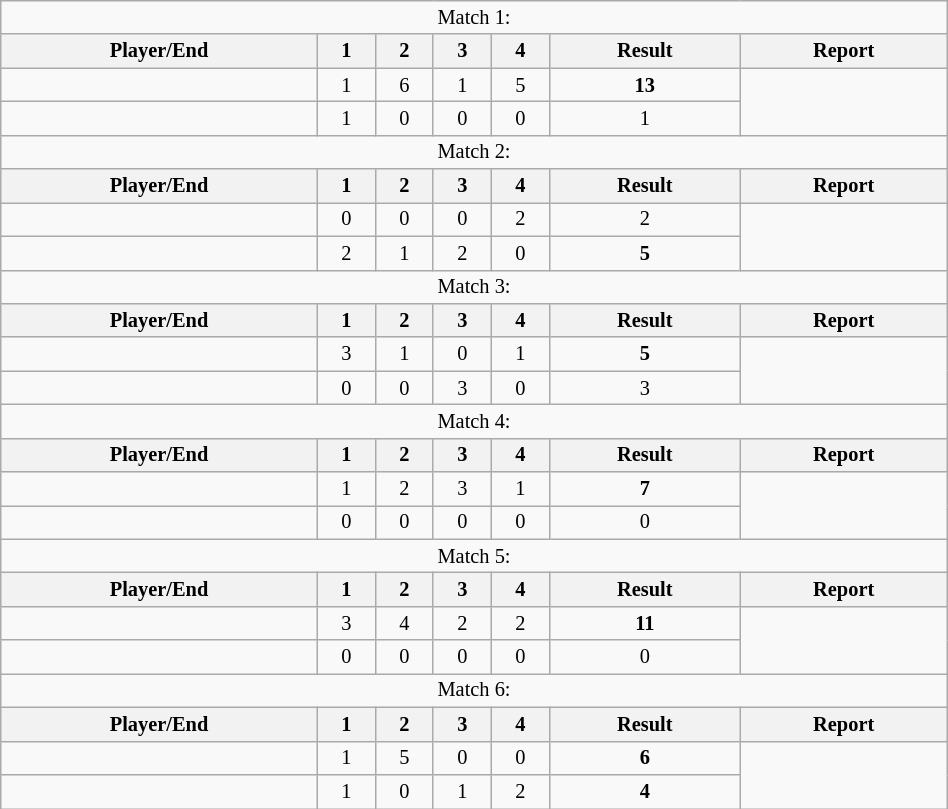<table class="wikitable" style=font-size:85%;text-align:center;width:50%>
<tr>
<td colspan="7">Match 1:</td>
</tr>
<tr>
<th>Player/End</th>
<th>1</th>
<th>2</th>
<th>3</th>
<th>4</th>
<th>Result</th>
<th>Report</th>
</tr>
<tr>
<td align=left><strong> </strong></td>
<td>1</td>
<td>6</td>
<td>1</td>
<td>5</td>
<td><strong>13</strong></td>
<td rowspan="2"></td>
</tr>
<tr>
<td align=left></td>
<td>1</td>
<td>0</td>
<td>0</td>
<td>0</td>
<td>1</td>
</tr>
<tr>
<td colspan="7">Match 2:</td>
</tr>
<tr>
<th>Player/End</th>
<th>1</th>
<th>2</th>
<th>3</th>
<th>4</th>
<th>Result</th>
<th>Report</th>
</tr>
<tr>
<td align=left></td>
<td>0</td>
<td>0</td>
<td>0</td>
<td>2</td>
<td>2</td>
<td rowspan="2"></td>
</tr>
<tr>
<td align=left><strong> </strong></td>
<td>2</td>
<td>1</td>
<td>2</td>
<td>0</td>
<td><strong>5</strong></td>
</tr>
<tr>
<td colspan="7">Match 3:</td>
</tr>
<tr>
<th>Player/End</th>
<th>1</th>
<th>2</th>
<th>3</th>
<th>4</th>
<th>Result</th>
<th>Report</th>
</tr>
<tr>
<td align=left><strong> </strong></td>
<td>3</td>
<td>1</td>
<td>0</td>
<td>1</td>
<td><strong>5</strong></td>
<td rowspan="2"></td>
</tr>
<tr>
<td align=left></td>
<td>0</td>
<td>0</td>
<td>3</td>
<td>0</td>
<td>3</td>
</tr>
<tr>
<td colspan="7">Match 4:</td>
</tr>
<tr>
<th>Player/End</th>
<th>1</th>
<th>2</th>
<th>3</th>
<th>4</th>
<th>Result</th>
<th>Report</th>
</tr>
<tr>
<td align=left><strong></strong></td>
<td>1</td>
<td>2</td>
<td>3</td>
<td>1</td>
<td><strong>7</strong></td>
<td rowspan="2"></td>
</tr>
<tr>
<td align=left></td>
<td>0</td>
<td>0</td>
<td>0</td>
<td>0</td>
<td>0</td>
</tr>
<tr>
<td colspan="7">Match 5:</td>
</tr>
<tr>
<th>Player/End</th>
<th>1</th>
<th>2</th>
<th>3</th>
<th>4</th>
<th>Result</th>
<th>Report</th>
</tr>
<tr>
<td align=left><strong> </strong></td>
<td>3</td>
<td>4</td>
<td>2</td>
<td>2</td>
<td><strong>11</strong></td>
<td rowspan="2"></td>
</tr>
<tr>
<td align=left></td>
<td>0</td>
<td>0</td>
<td>0</td>
<td>0</td>
<td>0</td>
</tr>
<tr>
<td colspan="7">Match 6:</td>
</tr>
<tr>
<th>Player/End</th>
<th>1</th>
<th>2</th>
<th>3</th>
<th>4</th>
<th>Result</th>
<th>Report</th>
</tr>
<tr>
<td align=left><strong></strong></td>
<td>1</td>
<td>5</td>
<td>0</td>
<td>0</td>
<td><strong>6</strong></td>
<td rowspan="2"></td>
</tr>
<tr>
<td align=left></td>
<td>1</td>
<td>0</td>
<td>1</td>
<td>2</td>
<td><strong>4</strong></td>
</tr>
</table>
